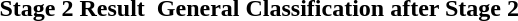<table>
<tr>
<td><strong>Stage 2 Result</strong><br>










</td>
<td></td>
<td><strong>General Classification after Stage 2</strong><br>










</td>
</tr>
</table>
